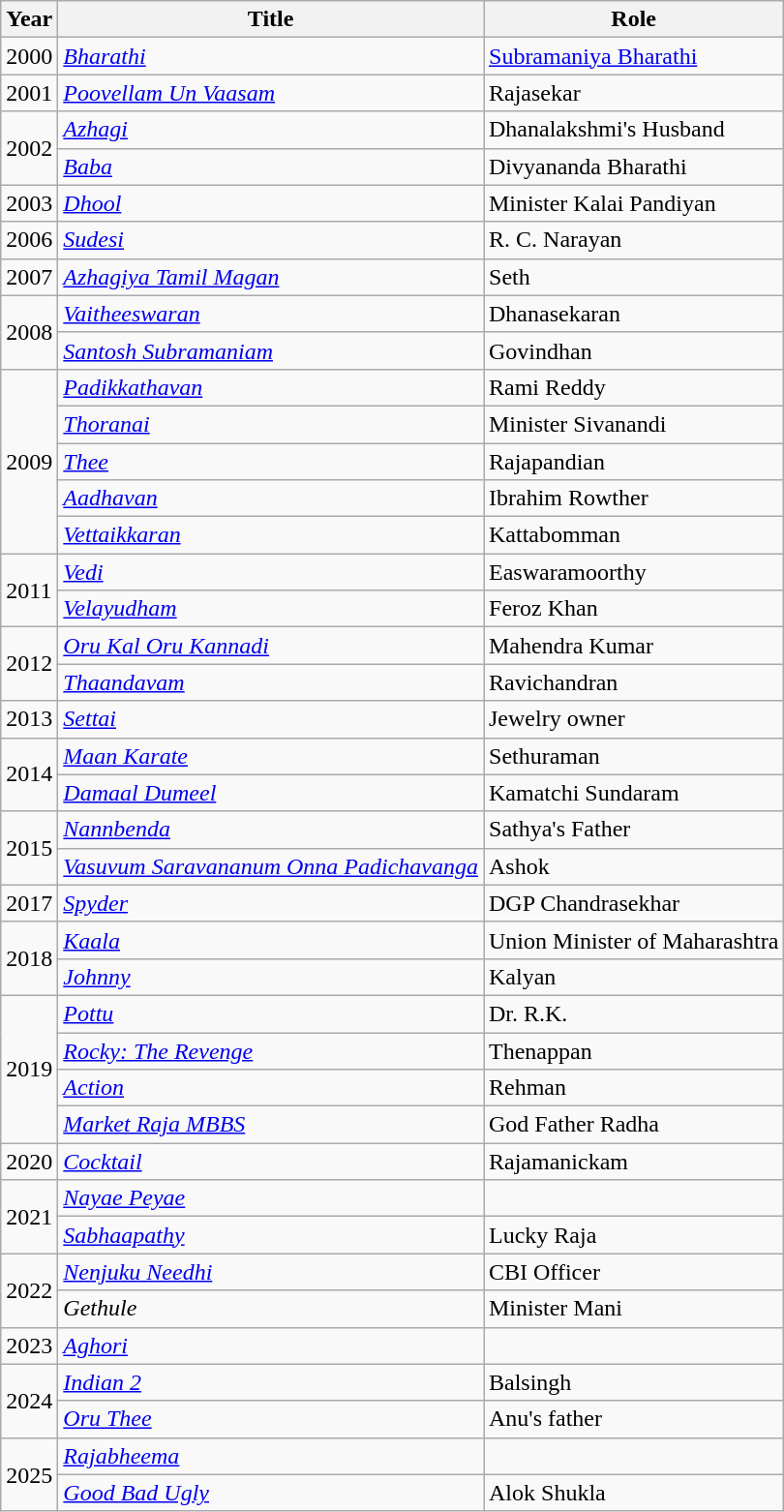<table class="wikitable sortable">
<tr>
<th>Year</th>
<th>Title</th>
<th>Role</th>
</tr>
<tr>
<td>2000</td>
<td><a href='#'><em>Bharathi</em></a></td>
<td><a href='#'>Subramaniya Bharathi</a></td>
</tr>
<tr>
<td>2001</td>
<td><em><a href='#'>Poovellam Un Vaasam</a></em></td>
<td>Rajasekar</td>
</tr>
<tr>
<td rowspan="2">2002</td>
<td><a href='#'><em>Azhagi</em></a></td>
<td>Dhanalakshmi's Husband</td>
</tr>
<tr>
<td><a href='#'><em>Baba</em></a></td>
<td>Divyananda Bharathi</td>
</tr>
<tr>
<td>2003</td>
<td><em><a href='#'>Dhool</a></em></td>
<td>Minister Kalai Pandiyan</td>
</tr>
<tr>
<td>2006</td>
<td><em><a href='#'>Sudesi</a></em></td>
<td>R. C. Narayan</td>
</tr>
<tr>
<td>2007</td>
<td><em><a href='#'>Azhagiya Tamil Magan</a></em></td>
<td>Seth</td>
</tr>
<tr>
<td rowspan="2">2008</td>
<td><em><a href='#'>Vaitheeswaran</a></em></td>
<td>Dhanasekaran</td>
</tr>
<tr>
<td><em><a href='#'>Santosh Subramaniam</a></em></td>
<td>Govindhan</td>
</tr>
<tr>
<td rowspan="5">2009</td>
<td><a href='#'><em>Padikkathavan</em></a></td>
<td>Rami Reddy</td>
</tr>
<tr>
<td><em><a href='#'>Thoranai</a> </em></td>
<td>Minister Sivanandi</td>
</tr>
<tr>
<td><em><a href='#'>Thee</a></em></td>
<td>Rajapandian</td>
</tr>
<tr>
<td><em><a href='#'>Aadhavan</a> </em></td>
<td>Ibrahim Rowther</td>
</tr>
<tr>
<td><a href='#'><em>Vettaikkaran</em></a></td>
<td>Kattabomman</td>
</tr>
<tr>
<td rowspan="2">2011</td>
<td><a href='#'><em>Vedi</em></a></td>
<td>Easwaramoorthy</td>
</tr>
<tr>
<td><em><a href='#'>Velayudham</a> </em></td>
<td>Feroz Khan</td>
</tr>
<tr>
<td rowspan="2">2012</td>
<td><em><a href='#'>Oru Kal Oru Kannadi</a></em></td>
<td>Mahendra Kumar</td>
</tr>
<tr>
<td><em><a href='#'>Thaandavam</a> </em></td>
<td>Ravichandran</td>
</tr>
<tr>
<td>2013</td>
<td><a href='#'><em>Settai</em></a></td>
<td>Jewelry owner</td>
</tr>
<tr>
<td rowspan="2">2014</td>
<td><em><a href='#'>Maan Karate</a></em></td>
<td>Sethuraman</td>
</tr>
<tr>
<td><em><a href='#'>Damaal Dumeel</a></em></td>
<td>Kamatchi Sundaram</td>
</tr>
<tr>
<td rowspan="2">2015</td>
<td><em><a href='#'>Nannbenda</a></em></td>
<td>Sathya's Father</td>
</tr>
<tr>
<td><em><a href='#'>Vasuvum Saravananum Onna Padichavanga</a></em></td>
<td>Ashok</td>
</tr>
<tr>
<td>2017</td>
<td><a href='#'><em>Spyder</em></a></td>
<td>DGP Chandrasekhar</td>
</tr>
<tr>
<td rowspan="2">2018</td>
<td><a href='#'><em>Kaala</em></a></td>
<td>Union Minister of Maharashtra</td>
</tr>
<tr>
<td><a href='#'><em>Johnny</em></a></td>
<td>Kalyan</td>
</tr>
<tr>
<td rowspan="4">2019</td>
<td><a href='#'><em>Pottu</em></a></td>
<td>Dr. R.K.</td>
</tr>
<tr>
<td><em><a href='#'>Rocky: The Revenge</a></em></td>
<td>Thenappan</td>
</tr>
<tr>
<td><em><a href='#'>Action</a></em></td>
<td>Rehman</td>
</tr>
<tr>
<td><em><a href='#'>Market Raja MBBS</a></em></td>
<td>God Father Radha</td>
</tr>
<tr>
<td>2020</td>
<td><a href='#'><em>Cocktail</em></a></td>
<td>Rajamanickam</td>
</tr>
<tr>
<td rowspan="2">2021</td>
<td><em><a href='#'>Nayae Peyae</a></em></td>
<td></td>
</tr>
<tr>
<td><em><a href='#'>Sabhaapathy</a></em></td>
<td>Lucky Raja</td>
</tr>
<tr>
<td rowspan="2">2022</td>
<td><em><a href='#'>Nenjuku Needhi</a></em></td>
<td>CBI Officer</td>
</tr>
<tr>
<td><em>Gethule</em></td>
<td>Minister Mani</td>
</tr>
<tr>
<td>2023</td>
<td><em><a href='#'>Aghori</a></em></td>
<td></td>
</tr>
<tr>
<td rowspan="2">2024</td>
<td><em><a href='#'>Indian 2</a></em></td>
<td>Balsingh</td>
</tr>
<tr>
<td><em><a href='#'>Oru Thee</a></em></td>
<td>Anu's father</td>
</tr>
<tr>
<td rowspan="2">2025</td>
<td><em><a href='#'>Rajabheema</a></em></td>
<td></td>
</tr>
<tr>
<td><a href='#'><em>Good Bad Ugly</em></a></td>
<td>Alok Shukla</td>
</tr>
</table>
